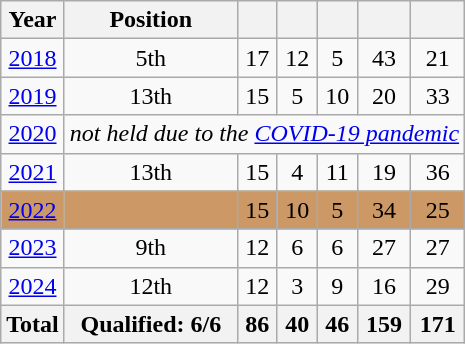<table class="wikitable" style="text-align: center;">
<tr>
<th>Year</th>
<th>Position</th>
<th></th>
<th></th>
<th></th>
<th></th>
<th></th>
</tr>
<tr>
<td> <a href='#'>2018</a></td>
<td>5th</td>
<td>17</td>
<td>12</td>
<td>5</td>
<td>43</td>
<td>21</td>
</tr>
<tr>
<td> <a href='#'>2019</a></td>
<td>13th</td>
<td>15</td>
<td>5</td>
<td>10</td>
<td>20</td>
<td>33</td>
</tr>
<tr>
<td> <a href='#'>2020</a></td>
<td colspan="6"><em>not held due to the <a href='#'>COVID-19 pandemic</a></em></td>
</tr>
<tr>
<td> <a href='#'>2021</a></td>
<td>13th</td>
<td>15</td>
<td>4</td>
<td>11</td>
<td>19</td>
<td>36</td>
</tr>
<tr style="background:#c96;">
<td> <a href='#'>2022</a></td>
<td></td>
<td>15</td>
<td>10</td>
<td>5</td>
<td>34</td>
<td>25</td>
</tr>
<tr>
<td> <a href='#'>2023</a></td>
<td>9th</td>
<td>12</td>
<td>6</td>
<td>6</td>
<td>27</td>
<td>27</td>
</tr>
<tr>
<td> <a href='#'>2024</a></td>
<td>12th</td>
<td>12</td>
<td>3</td>
<td>9</td>
<td>16</td>
<td>29</td>
</tr>
<tr>
<th>Total</th>
<th>Qualified: 6/6</th>
<th>86</th>
<th>40</th>
<th>46</th>
<th>159</th>
<th>171</th>
</tr>
</table>
